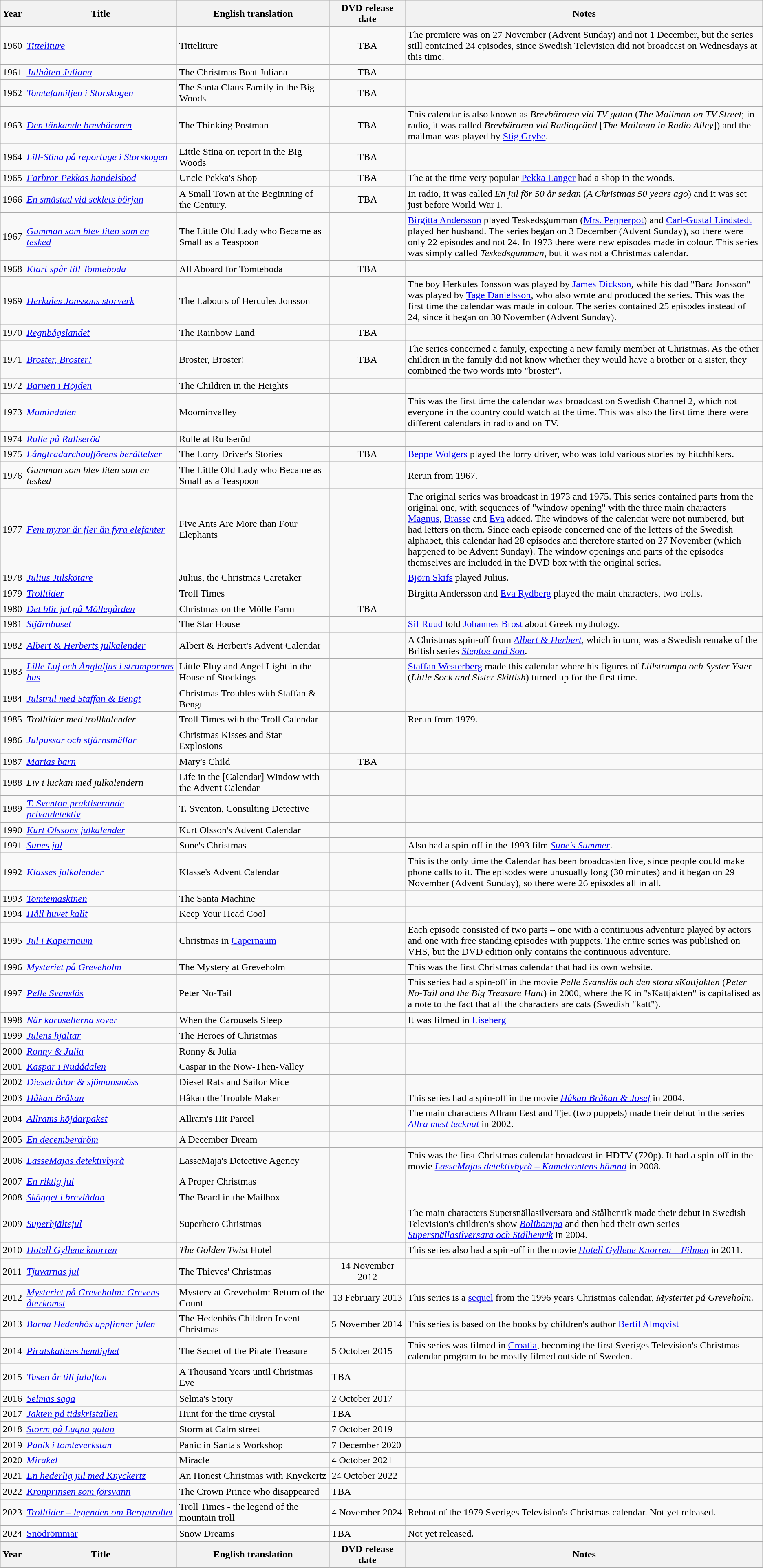<table class="wikitable">
<tr>
<th>Year</th>
<th width="20%">Title</th>
<th width="20%">English translation</th>
<th width="10%">DVD release date</th>
<th>Notes</th>
</tr>
<tr>
<td>1960</td>
<td><em><a href='#'>Titteliture</a></em></td>
<td>Titteliture</td>
<td style="text-align:center;">TBA</td>
<td>The premiere was on 27 November (Advent Sunday) and not 1 December, but the series still contained 24 episodes, since Swedish Television did not broadcast on Wednesdays at this time.</td>
</tr>
<tr>
<td>1961</td>
<td><em><a href='#'>Julbåten Juliana</a></em></td>
<td>The Christmas Boat Juliana</td>
<td style="text-align:center;">TBA</td>
<td></td>
</tr>
<tr>
<td>1962</td>
<td><em><a href='#'>Tomtefamiljen i Storskogen</a></em></td>
<td>The Santa Claus Family in the Big Woods</td>
<td style="text-align:center;">TBA</td>
<td></td>
</tr>
<tr>
<td>1963</td>
<td><em><a href='#'>Den tänkande brevbäraren</a></em></td>
<td>The Thinking Postman</td>
<td style="text-align:center;">TBA</td>
<td>This calendar is also known as <em>Brevbäraren vid TV-gatan</em> (<em>The Mailman on TV Street</em>; in radio, it was called <em>Brevbäraren vid Radiogränd</em> [<em>The Mailman in Radio Alley</em>]) and the mailman was played by <a href='#'>Stig Grybe</a>.</td>
</tr>
<tr>
<td>1964</td>
<td><em><a href='#'>Lill-Stina på reportage i Storskogen</a></em></td>
<td>Little Stina on report in the Big Woods</td>
<td style="text-align:center;">TBA</td>
<td></td>
</tr>
<tr>
<td>1965</td>
<td><em><a href='#'>Farbror Pekkas handelsbod</a></em></td>
<td>Uncle Pekka's Shop</td>
<td style="text-align:center;">TBA</td>
<td>The at the time very popular <a href='#'>Pekka Langer</a> had a shop in the woods.</td>
</tr>
<tr>
<td>1966</td>
<td><em><a href='#'>En småstad vid seklets början</a></em></td>
<td>A Small Town at the Beginning of the Century.</td>
<td style="text-align:center;">TBA</td>
<td>In radio, it was called <em>En jul för 50 år sedan</em> (<em>A Christmas 50 years ago</em>) and it was set just before World War I.</td>
</tr>
<tr>
<td>1967</td>
<td><em><a href='#'>Gumman som blev liten som en tesked</a></em></td>
<td>The Little Old Lady who Became as Small as a Teaspoon</td>
<td style="text-align:center;"></td>
<td><a href='#'>Birgitta Andersson</a> played Teskedsgumman (<a href='#'>Mrs. Pepperpot</a>) and <a href='#'>Carl-Gustaf Lindstedt</a> played her husband. The series began on 3 December (Advent Sunday), so there were only 22 episodes and not 24. In 1973 there were new episodes made in colour. This series was simply called <em>Teskedsgumman</em>, but it was not a Christmas calendar.</td>
</tr>
<tr>
<td>1968</td>
<td><em><a href='#'>Klart spår till Tomteboda</a></em></td>
<td>All Aboard for Tomteboda</td>
<td style="text-align:center;">TBA</td>
<td></td>
</tr>
<tr>
<td>1969</td>
<td><em><a href='#'>Herkules Jonssons storverk</a></em></td>
<td>The Labours of Hercules Jonsson</td>
<td style="text-align:center;"></td>
<td>The boy Herkules Jonsson was played by <a href='#'>James Dickson</a>, while his dad "Bara Jonsson" was played by <a href='#'>Tage Danielsson</a>, who also wrote and produced the series. This was the first time the calendar was made in colour. The series contained 25 episodes instead of 24, since it began on 30 November (Advent Sunday).</td>
</tr>
<tr>
<td>1970</td>
<td><em><a href='#'>Regnbågslandet</a></em></td>
<td>The Rainbow Land</td>
<td style="text-align:center;">TBA</td>
<td></td>
</tr>
<tr>
<td>1971</td>
<td><em><a href='#'>Broster, Broster!</a></em></td>
<td>Broster, Broster!</td>
<td style="text-align:center;">TBA</td>
<td>The series concerned a family, expecting a new family member at Christmas. As the other children in the family did not know whether they would have a brother or a sister, they combined the two words into "broster".</td>
</tr>
<tr>
<td>1972</td>
<td><em><a href='#'>Barnen i Höjden</a></em></td>
<td>The Children in the Heights</td>
<td style="text-align:center;"></td>
<td></td>
</tr>
<tr>
<td>1973</td>
<td><em><a href='#'>Mumindalen</a></em></td>
<td>Moominvalley</td>
<td style="text-align:center;"></td>
<td>This was the first time the calendar was broadcast on Swedish Channel 2, which not everyone in the country could watch at the time. This was also the first time there were different calendars in radio and on TV.</td>
</tr>
<tr>
<td>1974</td>
<td><em><a href='#'>Rulle på Rullseröd</a></em></td>
<td>Rulle at Rullseröd</td>
<td style="text-align:center;"></td>
<td></td>
</tr>
<tr>
<td>1975</td>
<td><em><a href='#'>Långtradarchaufförens berättelser</a></em></td>
<td>The Lorry Driver's Stories</td>
<td style="text-align:center;">TBA</td>
<td><a href='#'>Beppe Wolgers</a> played the lorry driver, who was told various stories by hitchhikers.</td>
</tr>
<tr>
<td>1976</td>
<td><em>Gumman som blev liten som en tesked</em></td>
<td>The Little Old Lady who Became as Small as a Teaspoon</td>
<td style="text-align:center;"></td>
<td>Rerun from 1967.</td>
</tr>
<tr>
<td>1977</td>
<td><em><a href='#'>Fem myror är fler än fyra elefanter</a></em></td>
<td>Five Ants Are More than Four Elephants</td>
<td style="text-align:center;"></td>
<td>The original series was broadcast in 1973 and 1975. This series contained parts from the original one, with sequences of "window opening" with the three main characters <a href='#'>Magnus</a>, <a href='#'>Brasse</a> and <a href='#'>Eva</a> added. The windows of the calendar were not numbered, but had letters on them. Since each episode concerned one of the letters of the Swedish alphabet, this calendar had 28 episodes and therefore started on 27 November (which happened to be Advent Sunday). The window openings and parts of the episodes themselves are included in the DVD box with the original series.</td>
</tr>
<tr>
<td>1978</td>
<td><em><a href='#'>Julius Julskötare</a></em></td>
<td>Julius, the Christmas Caretaker</td>
<td style="text-align:center;"></td>
<td><a href='#'>Björn Skifs</a> played Julius.</td>
</tr>
<tr>
<td>1979</td>
<td><em><a href='#'>Trolltider</a></em></td>
<td>Troll Times</td>
<td style="text-align:center;"></td>
<td>Birgitta Andersson and <a href='#'>Eva Rydberg</a> played the main characters, two trolls.</td>
</tr>
<tr>
<td>1980</td>
<td><em><a href='#'>Det blir jul på Möllegården</a></em></td>
<td>Christmas on the Mölle Farm</td>
<td style="text-align:center;">TBA</td>
<td></td>
</tr>
<tr>
<td>1981</td>
<td><em><a href='#'>Stjärnhuset</a></em></td>
<td>The Star House</td>
<td style="text-align:center;"></td>
<td><a href='#'>Sif Ruud</a> told <a href='#'>Johannes Brost</a> about Greek mythology.</td>
</tr>
<tr>
<td>1982</td>
<td><em><a href='#'>Albert & Herberts julkalender</a></em></td>
<td>Albert & Herbert's Advent Calendar</td>
<td style="text-align:center;"></td>
<td>A Christmas spin-off from <em><a href='#'>Albert & Herbert</a></em>, which in turn, was a Swedish remake of the British series <em><a href='#'>Steptoe and Son</a></em>.</td>
</tr>
<tr>
<td>1983</td>
<td><em><a href='#'>Lille Luj och Änglaljus i strumpornas hus</a></em></td>
<td>Little Eluy and Angel Light in the House of Stockings</td>
<td style="text-align:center;"></td>
<td><a href='#'>Staffan Westerberg</a> made this calendar where his figures of <em>Lillstrumpa och Syster Yster</em> (<em>Little Sock and Sister Skittish</em>) turned up for the first time.</td>
</tr>
<tr>
<td>1984</td>
<td><em><a href='#'>Julstrul med Staffan & Bengt</a></em></td>
<td>Christmas Troubles with Staffan & Bengt</td>
<td style="text-align:center;"></td>
<td></td>
</tr>
<tr>
<td>1985</td>
<td><em>Trolltider med trollkalender</em></td>
<td>Troll Times with the Troll Calendar</td>
<td style="text-align:center;"></td>
<td>Rerun from 1979.</td>
</tr>
<tr>
<td>1986</td>
<td><em><a href='#'>Julpussar och stjärnsmällar</a></em></td>
<td>Christmas Kisses and Star Explosions</td>
<td style="text-align:center;"></td>
<td></td>
</tr>
<tr>
<td>1987</td>
<td><em><a href='#'>Marias barn</a></em></td>
<td>Mary's Child</td>
<td style="text-align:center;">TBA</td>
<td></td>
</tr>
<tr>
<td>1988</td>
<td><em>Liv i luckan med julkalendern</em></td>
<td>Life in the [Calendar] Window with the Advent Calendar</td>
<td style="text-align:center;"></td>
<td></td>
</tr>
<tr>
<td>1989</td>
<td><em><a href='#'>T. Sventon praktiserande privatdetektiv</a></em></td>
<td>T. Sventon, Consulting Detective</td>
<td style="text-align:center;"></td>
<td></td>
</tr>
<tr>
<td>1990</td>
<td><em><a href='#'>Kurt Olssons julkalender</a></em></td>
<td>Kurt Olsson's Advent Calendar</td>
<td style="text-align:center;"></td>
<td></td>
</tr>
<tr>
<td>1991</td>
<td><em><a href='#'>Sunes jul</a></em></td>
<td>Sune's Christmas</td>
<td style="text-align:center;"></td>
<td>Also had a spin-off in the 1993 film <em><a href='#'>Sune's Summer</a></em>.</td>
</tr>
<tr>
<td>1992</td>
<td><em><a href='#'>Klasses julkalender</a></em></td>
<td>Klasse's Advent Calendar</td>
<td style="text-align:center;"></td>
<td>This is the only time the Calendar has been broadcasten live, since people could make phone calls to it. The episodes were unusually long (30 minutes) and it began on 29 November (Advent Sunday), so there were 26 episodes all in all.</td>
</tr>
<tr>
<td>1993</td>
<td><em><a href='#'>Tomtemaskinen</a></em></td>
<td>The Santa Machine</td>
<td style="text-align:center;"></td>
<td></td>
</tr>
<tr>
<td>1994</td>
<td><em><a href='#'>Håll huvet kallt</a></em></td>
<td>Keep Your Head Cool</td>
<td style="text-align:center;"></td>
<td></td>
</tr>
<tr>
<td>1995</td>
<td><em><a href='#'>Jul i Kapernaum</a></em></td>
<td>Christmas in <a href='#'>Capernaum</a></td>
<td style="text-align:center;"></td>
<td>Each episode consisted of two parts – one with a continuous adventure played by actors and one with free standing episodes with puppets. The entire series was published on VHS, but the DVD edition only contains the continuous adventure.</td>
</tr>
<tr>
<td>1996</td>
<td><em><a href='#'>Mysteriet på Greveholm</a></em></td>
<td>The Mystery at Greveholm</td>
<td style="text-align:center;"></td>
<td>This was the first Christmas calendar that had its own website.</td>
</tr>
<tr>
<td>1997</td>
<td><em><a href='#'>Pelle Svanslös</a></em></td>
<td>Peter No-Tail</td>
<td style="text-align:center;"></td>
<td>This series had a spin-off in the movie <em>Pelle Svanslös och den stora sKattjakten</em> (<em>Peter No-Tail and the Big Treasure Hunt</em>) in 2000, where the K in "sKattjakten" is capitalised as a note to the fact that all the characters are cats (Swedish "katt").</td>
</tr>
<tr>
<td>1998</td>
<td><em><a href='#'>När karusellerna sover</a></em></td>
<td>When the Carousels Sleep</td>
<td style="text-align:center;"></td>
<td>It was filmed in <a href='#'>Liseberg</a></td>
</tr>
<tr>
<td>1999</td>
<td><em><a href='#'>Julens hjältar</a></em></td>
<td>The Heroes of Christmas</td>
<td style="text-align:center;"></td>
<td></td>
</tr>
<tr>
<td>2000</td>
<td><em><a href='#'>Ronny & Julia</a></em></td>
<td>Ronny & Julia</td>
<td style="text-align:center;"></td>
<td></td>
</tr>
<tr>
<td>2001</td>
<td><em><a href='#'>Kaspar i Nudådalen</a></em></td>
<td>Caspar in the Now-Then-Valley</td>
<td style="text-align:center;"></td>
<td></td>
</tr>
<tr>
<td>2002</td>
<td><em><a href='#'>Dieselråttor & sjömansmöss</a></em></td>
<td>Diesel Rats and Sailor Mice</td>
<td style="text-align:center;"></td>
<td></td>
</tr>
<tr>
<td>2003</td>
<td><em><a href='#'>Håkan Bråkan</a></em></td>
<td>Håkan the Trouble Maker</td>
<td style="text-align:center;"></td>
<td>This series had a spin-off in the movie <em><a href='#'>Håkan Bråkan & Josef</a></em> in 2004.</td>
</tr>
<tr>
<td>2004</td>
<td><em><a href='#'>Allrams höjdarpaket</a></em></td>
<td>Allram's Hit Parcel</td>
<td style="text-align:center;"></td>
<td>The main characters Allram Eest and Tjet (two puppets) made their debut in the series <em><a href='#'>Allra mest tecknat</a></em> in 2002.</td>
</tr>
<tr>
<td>2005</td>
<td><em><a href='#'>En decemberdröm</a></em></td>
<td>A December Dream</td>
<td style="text-align:center;"></td>
<td></td>
</tr>
<tr>
<td>2006</td>
<td><em><a href='#'>LasseMajas detektivbyrå</a></em></td>
<td>LasseMaja's Detective Agency</td>
<td style="text-align:center;"></td>
<td>This was the first Christmas calendar broadcast in HDTV (720p). It had a spin-off in the movie <em><a href='#'>LasseMajas detektivbyrå – Kameleontens hämnd</a></em> in 2008.</td>
</tr>
<tr>
<td>2007</td>
<td><em><a href='#'>En riktig jul</a></em></td>
<td>A Proper Christmas</td>
<td style="text-align:center;"></td>
<td></td>
</tr>
<tr>
<td>2008</td>
<td><em><a href='#'>Skägget i brevlådan</a></em></td>
<td>The Beard in the Mailbox</td>
<td style="text-align:center;"></td>
<td></td>
</tr>
<tr>
<td>2009</td>
<td><em><a href='#'>Superhjältejul</a></em></td>
<td>Superhero Christmas</td>
<td style="text-align:center;"></td>
<td>The main characters Supersnällasilversara and Stålhenrik made their debut in Swedish Television's children's show <em><a href='#'>Bolibompa</a></em> and then had their own series <em><a href='#'>Supersnällasilversara och Stålhenrik</a></em> in 2004.</td>
</tr>
<tr>
<td>2010</td>
<td><em><a href='#'>Hotell Gyllene knorren</a></em></td>
<td><em>The Golden Twist</em> Hotel</td>
<td style="text-align:center;"></td>
<td>This series also had a spin-off in the movie <em><a href='#'>Hotell Gyllene Knorren – Filmen</a></em> in 2011.</td>
</tr>
<tr>
<td>2011</td>
<td><em><a href='#'>Tjuvarnas jul</a></em></td>
<td>The Thieves' Christmas</td>
<td style="text-align:center;">14 November 2012</td>
<td></td>
</tr>
<tr>
<td>2012</td>
<td><em><a href='#'>Mysteriet på Greveholm: Grevens återkomst</a></em></td>
<td>Mystery at Greveholm: Return of the Count</td>
<td style="text-align:center;">13 February 2013</td>
<td>This series is a <a href='#'>sequel</a> from the 1996 years Christmas calendar, <em>Mysteriet på Greveholm</em>.</td>
</tr>
<tr>
<td>2013</td>
<td><em><a href='#'>Barna Hedenhös uppfinner julen</a></em></td>
<td>The Hedenhös Children Invent Christmas</td>
<td>5 November 2014</td>
<td>This series is based on the books by children's author <a href='#'>Bertil Almqvist</a></td>
</tr>
<tr>
<td>2014</td>
<td><em><a href='#'>Piratskattens hemlighet</a></em></td>
<td>The Secret of the Pirate Treasure</td>
<td>5 October 2015</td>
<td>This series was filmed in <a href='#'>Croatia</a>, becoming the first Sveriges Television's Christmas calendar program to be mostly filmed outside of Sweden.</td>
</tr>
<tr>
<td>2015</td>
<td><em><a href='#'>Tusen år till julafton</a></em></td>
<td>A Thousand Years until Christmas Eve</td>
<td>TBA</td>
<td></td>
</tr>
<tr>
<td>2016</td>
<td><em><a href='#'>Selmas saga</a></em></td>
<td>Selma's Story</td>
<td>2 October 2017</td>
<td></td>
</tr>
<tr>
<td>2017</td>
<td><em><a href='#'>Jakten på tidskristallen</a></em></td>
<td>Hunt for the time crystal</td>
<td>TBA</td>
<td></td>
</tr>
<tr>
<td>2018</td>
<td><em><a href='#'>Storm på Lugna gatan</a></em></td>
<td>Storm at Calm street</td>
<td>7 October 2019</td>
<td></td>
</tr>
<tr>
<td>2019</td>
<td><em><a href='#'>Panik i tomteverkstan</a></em></td>
<td>Panic in Santa's Workshop</td>
<td>7 December 2020</td>
<td></td>
</tr>
<tr>
<td>2020</td>
<td><em><a href='#'>Mirakel</a></em></td>
<td>Miracle</td>
<td>4 October 2021</td>
<td></td>
</tr>
<tr>
<td>2021</td>
<td><em><a href='#'>En hederlig jul med Knyckertz</a></em></td>
<td>An Honest Christmas with Knyckertz</td>
<td>24 October 2022</td>
<td></td>
</tr>
<tr>
<td>2022</td>
<td><em><a href='#'>Kronprinsen som försvann</a></em></td>
<td>The Crown Prince who disappeared</td>
<td>TBA</td>
<td></td>
</tr>
<tr>
<td>2023</td>
<td><em><a href='#'>Trolltider – legenden om Bergatrollet</a></em></td>
<td>Troll Times - the legend of the mountain troll</td>
<td>4 November 2024</td>
<td>Reboot of the 1979 Sveriges Television's Christmas calendar. Not yet released.</td>
</tr>
<tr>
<td>2024</td>
<td><a href='#'>Snödrömmar</a></td>
<td>Snow Dreams</td>
<td>TBA</td>
<td>Not yet released.</td>
</tr>
<tr>
<th>Year</th>
<th>Title</th>
<th>English translation</th>
<th>DVD release date</th>
<th>Notes</th>
</tr>
</table>
